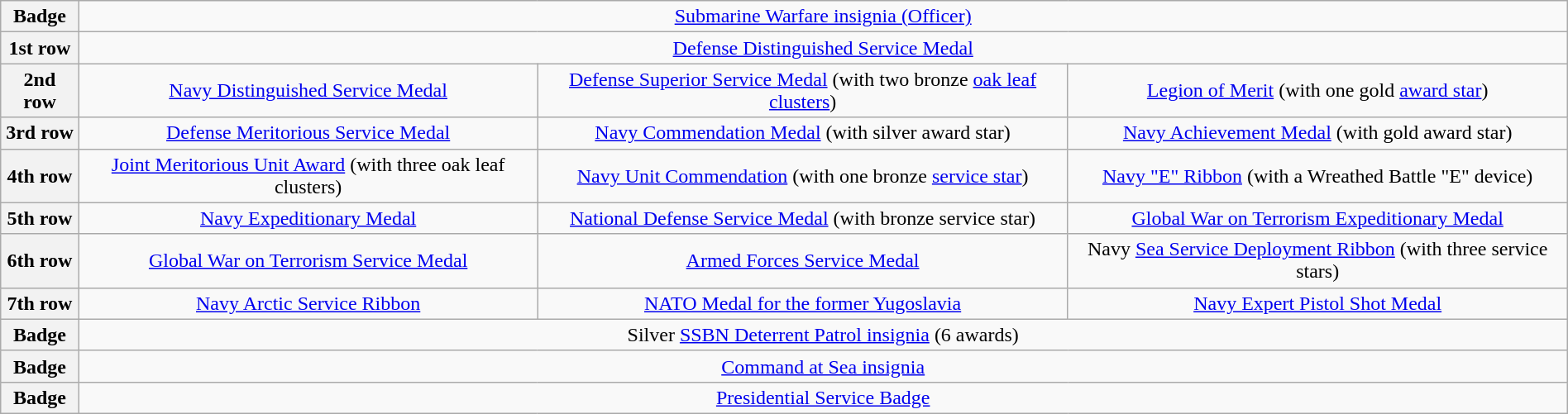<table class="wikitable" style="margin:1em auto; text-align:center;">
<tr>
<th>Badge</th>
<td style="text-align: center" colspan=3><a href='#'>Submarine Warfare insignia (Officer)</a></td>
</tr>
<tr>
<th>1st row</th>
<td colspan="3" style="text-align: center"><a href='#'>Defense Distinguished Service Medal</a></td>
</tr>
<tr>
<th>2nd row</th>
<td style="text-align: center"><a href='#'>Navy Distinguished Service Medal</a></td>
<td style="text-align: center"><a href='#'>Defense Superior Service Medal</a> (with two bronze <a href='#'>oak leaf clusters</a>)</td>
<td style="text-align: center"><a href='#'>Legion of Merit</a> (with one gold <a href='#'>award star</a>)</td>
</tr>
<tr>
<th>3rd row</th>
<td style="text-align: center"><a href='#'>Defense Meritorious Service Medal</a></td>
<td style="text-align: center"><a href='#'>Navy Commendation Medal</a> (with silver award star)</td>
<td style="text-align: center"><a href='#'>Navy Achievement Medal</a> (with gold award star)</td>
</tr>
<tr>
<th>4th row</th>
<td style="text-align: center"><a href='#'>Joint Meritorious Unit Award</a> (with three oak leaf clusters)</td>
<td style="text-align: center"><a href='#'>Navy Unit Commendation</a> (with one bronze <a href='#'>service star</a>)</td>
<td style="text-align: center"><a href='#'>Navy "E" Ribbon</a> (with a Wreathed Battle "E" device)</td>
</tr>
<tr>
<th>5th row</th>
<td style="text-align: center"><a href='#'>Navy Expeditionary Medal</a></td>
<td style="text-align: center"><a href='#'>National Defense Service Medal</a> (with bronze service star)</td>
<td style="text-align: center"><a href='#'>Global War on Terrorism Expeditionary Medal</a></td>
</tr>
<tr>
<th>6th row</th>
<td style="text-align: center"><a href='#'>Global War on Terrorism Service Medal</a></td>
<td style="text-align: center"><a href='#'>Armed Forces Service Medal</a></td>
<td style="text-align: center">Navy <a href='#'>Sea Service Deployment Ribbon</a> (with three service stars)</td>
</tr>
<tr>
<th>7th row</th>
<td style="text-align: center"><a href='#'>Navy Arctic Service Ribbon</a></td>
<td style="text-align: center"><a href='#'>NATO Medal for the former Yugoslavia</a></td>
<td style="text-align: center"><a href='#'>Navy Expert Pistol Shot Medal</a></td>
</tr>
<tr>
<th>Badge</th>
<td style="text-align: center" colspan="3">Silver <a href='#'>SSBN Deterrent Patrol insignia</a> (6 awards)</td>
</tr>
<tr>
<th>Badge</th>
<td style="text-align: center" colspan="3"><a href='#'>Command at Sea insignia</a></td>
</tr>
<tr>
<th>Badge</th>
<td style="text-align: center" colspan="3"><a href='#'>Presidential Service Badge</a></td>
</tr>
</table>
